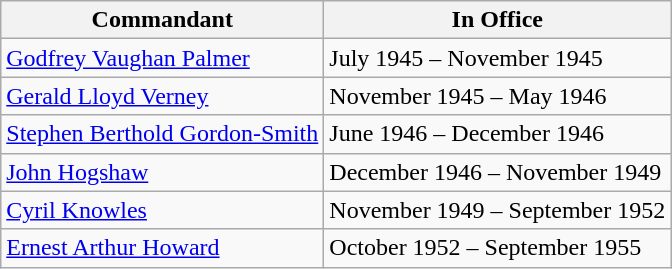<table class="wikitable sortable">
<tr>
<th>Commandant</th>
<th>In Office</th>
</tr>
<tr>
<td><a href='#'>Godfrey Vaughan Palmer</a></td>
<td>July 1945 – November 1945</td>
</tr>
<tr>
<td><a href='#'>Gerald Lloyd Verney</a></td>
<td>November 1945 – May 1946</td>
</tr>
<tr>
<td><a href='#'>Stephen Berthold Gordon-Smith</a></td>
<td>June 1946 – December 1946</td>
</tr>
<tr>
<td><a href='#'>John Hogshaw</a></td>
<td>December 1946 – November 1949</td>
</tr>
<tr>
<td><a href='#'>Cyril Knowles</a></td>
<td>November 1949 – September 1952</td>
</tr>
<tr>
<td><a href='#'>Ernest Arthur Howard</a></td>
<td>October 1952 – September 1955</td>
</tr>
</table>
